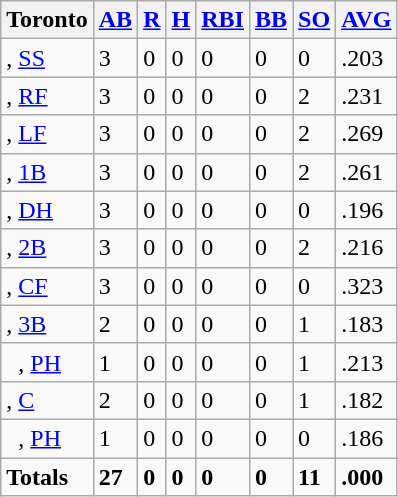<table class="wikitable sortable">
<tr>
<th>Toronto</th>
<th><a href='#'>AB</a></th>
<th><a href='#'>R</a></th>
<th><a href='#'>H</a></th>
<th><a href='#'>RBI</a></th>
<th><a href='#'>BB</a></th>
<th><a href='#'>SO</a></th>
<th><a href='#'>AVG</a></th>
</tr>
<tr>
<td>, <a href='#'>SS</a></td>
<td>3</td>
<td>0</td>
<td>0</td>
<td>0</td>
<td>0</td>
<td>0</td>
<td>.203</td>
</tr>
<tr>
<td>, <a href='#'>RF</a></td>
<td>3</td>
<td>0</td>
<td>0</td>
<td>0</td>
<td>0</td>
<td>2</td>
<td>.231</td>
</tr>
<tr>
<td>, <a href='#'>LF</a></td>
<td>3</td>
<td>0</td>
<td>0</td>
<td>0</td>
<td>0</td>
<td>2</td>
<td>.269</td>
</tr>
<tr>
<td>, <a href='#'>1B</a></td>
<td>3</td>
<td>0</td>
<td>0</td>
<td>0</td>
<td>0</td>
<td>2</td>
<td>.261</td>
</tr>
<tr>
<td>, <a href='#'>DH</a></td>
<td>3</td>
<td>0</td>
<td>0</td>
<td>0</td>
<td>0</td>
<td>0</td>
<td>.196</td>
</tr>
<tr>
<td>, <a href='#'>2B</a></td>
<td>3</td>
<td>0</td>
<td>0</td>
<td>0</td>
<td>0</td>
<td>2</td>
<td>.216</td>
</tr>
<tr>
<td>, <a href='#'>CF</a></td>
<td>3</td>
<td>0</td>
<td>0</td>
<td>0</td>
<td>0</td>
<td>0</td>
<td>.323</td>
</tr>
<tr>
<td>, <a href='#'>3B</a></td>
<td>2</td>
<td>0</td>
<td>0</td>
<td>0</td>
<td>0</td>
<td>1</td>
<td>.183</td>
</tr>
<tr>
<td>  , <a href='#'>PH</a></td>
<td>1</td>
<td>0</td>
<td>0</td>
<td>0</td>
<td>0</td>
<td>1</td>
<td>.213</td>
</tr>
<tr>
<td>, <a href='#'>C</a></td>
<td>2</td>
<td>0</td>
<td>0</td>
<td>0</td>
<td>0</td>
<td>1</td>
<td>.182</td>
</tr>
<tr>
<td>  , <a href='#'>PH</a></td>
<td>1</td>
<td>0</td>
<td>0</td>
<td>0</td>
<td>0</td>
<td>0</td>
<td>.186</td>
</tr>
<tr class="sortbottom">
<td><strong>Totals</strong></td>
<td><strong>27</strong></td>
<td><strong>0</strong></td>
<td><strong>0</strong></td>
<td><strong>0</strong></td>
<td><strong>0</strong></td>
<td><strong>11</strong></td>
<td><strong>.000</strong></td>
</tr>
</table>
